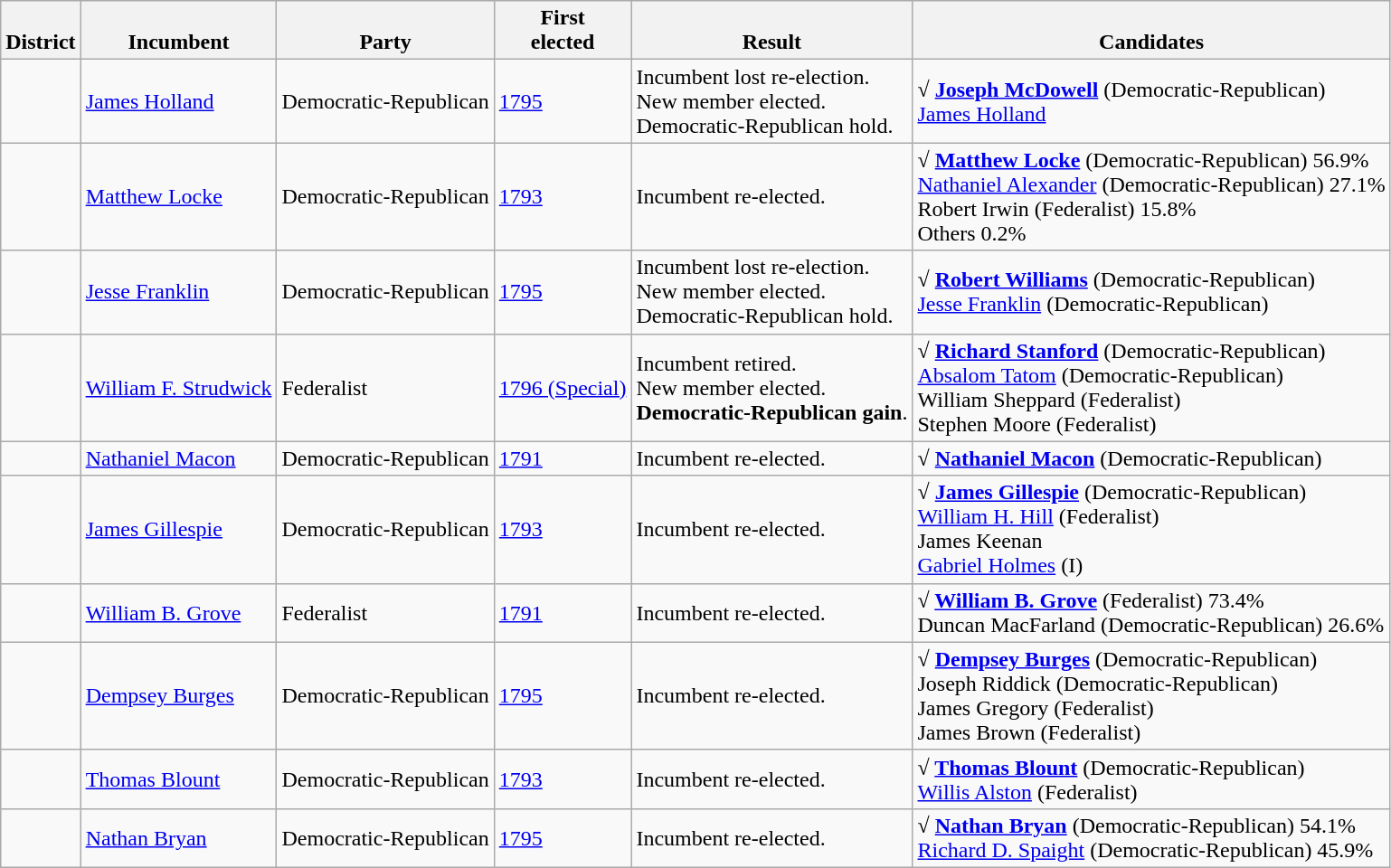<table class=wikitable>
<tr valign=bottom>
<th>District</th>
<th>Incumbent</th>
<th>Party</th>
<th>First<br>elected</th>
<th>Result</th>
<th>Candidates</th>
</tr>
<tr>
<td></td>
<td><a href='#'>James Holland</a></td>
<td>Democratic-Republican</td>
<td><a href='#'>1795</a></td>
<td>Incumbent lost re-election.<br>New member elected.<br>Democratic-Republican hold.</td>
<td nowrap><strong>√ <a href='#'>Joseph McDowell</a></strong> (Democratic-Republican)<br><a href='#'>James Holland</a></td>
</tr>
<tr>
<td></td>
<td><a href='#'>Matthew Locke</a></td>
<td>Democratic-Republican</td>
<td><a href='#'>1793</a></td>
<td>Incumbent re-elected.</td>
<td nowrap><strong>√ <a href='#'>Matthew Locke</a></strong> (Democratic-Republican) 56.9%<br><a href='#'>Nathaniel Alexander</a> (Democratic-Republican) 27.1%<br>Robert Irwin (Federalist) 15.8%<br>Others 0.2%</td>
</tr>
<tr>
<td></td>
<td><a href='#'>Jesse Franklin</a></td>
<td>Democratic-Republican</td>
<td><a href='#'>1795</a></td>
<td>Incumbent lost re-election.<br>New member elected.<br>Democratic-Republican hold.</td>
<td nowrap><strong>√ <a href='#'>Robert Williams</a></strong> (Democratic-Republican)<br><a href='#'>Jesse Franklin</a> (Democratic-Republican)</td>
</tr>
<tr>
<td></td>
<td><a href='#'>William F. Strudwick</a></td>
<td>Federalist</td>
<td><a href='#'>1796 (Special)</a></td>
<td>Incumbent retired.<br>New member elected.<br><strong>Democratic-Republican gain</strong>.</td>
<td nowrap><strong>√ <a href='#'>Richard Stanford</a></strong> (Democratic-Republican)<br><a href='#'>Absalom Tatom</a> (Democratic-Republican)<br>William Sheppard (Federalist)<br>Stephen Moore (Federalist)</td>
</tr>
<tr>
<td></td>
<td><a href='#'>Nathaniel Macon</a></td>
<td>Democratic-Republican</td>
<td><a href='#'>1791</a></td>
<td>Incumbent re-elected.</td>
<td nowrap><strong>√ <a href='#'>Nathaniel Macon</a></strong> (Democratic-Republican)</td>
</tr>
<tr>
<td></td>
<td><a href='#'>James Gillespie</a></td>
<td>Democratic-Republican</td>
<td><a href='#'>1793</a></td>
<td>Incumbent re-elected.</td>
<td nowrap><strong>√ <a href='#'>James Gillespie</a></strong> (Democratic-Republican)<br><a href='#'>William H. Hill</a> (Federalist)<br>James Keenan<br><a href='#'>Gabriel Holmes</a> (I)</td>
</tr>
<tr>
<td></td>
<td><a href='#'>William B. Grove</a></td>
<td>Federalist</td>
<td><a href='#'>1791</a></td>
<td>Incumbent re-elected.</td>
<td nowrap><strong>√ <a href='#'>William B. Grove</a></strong> (Federalist) 73.4%<br>Duncan MacFarland (Democratic-Republican) 26.6%</td>
</tr>
<tr>
<td></td>
<td><a href='#'>Dempsey Burges</a></td>
<td>Democratic-Republican</td>
<td><a href='#'>1795</a></td>
<td>Incumbent re-elected.</td>
<td nowrap><strong>√ <a href='#'>Dempsey Burges</a></strong> (Democratic-Republican)<br>Joseph Riddick (Democratic-Republican)<br>James Gregory (Federalist)<br>James Brown (Federalist)</td>
</tr>
<tr>
<td></td>
<td><a href='#'>Thomas Blount</a></td>
<td>Democratic-Republican</td>
<td><a href='#'>1793</a></td>
<td>Incumbent re-elected.</td>
<td nowrap><strong>√ <a href='#'>Thomas Blount</a></strong> (Democratic-Republican)<br><a href='#'>Willis Alston</a> (Federalist)</td>
</tr>
<tr>
<td></td>
<td><a href='#'>Nathan Bryan</a></td>
<td>Democratic-Republican</td>
<td><a href='#'>1795</a></td>
<td>Incumbent re-elected.</td>
<td nowrap><strong>√ <a href='#'>Nathan Bryan</a></strong> (Democratic-Republican) 54.1%<br><a href='#'>Richard D. Spaight</a> (Democratic-Republican) 45.9%</td>
</tr>
</table>
